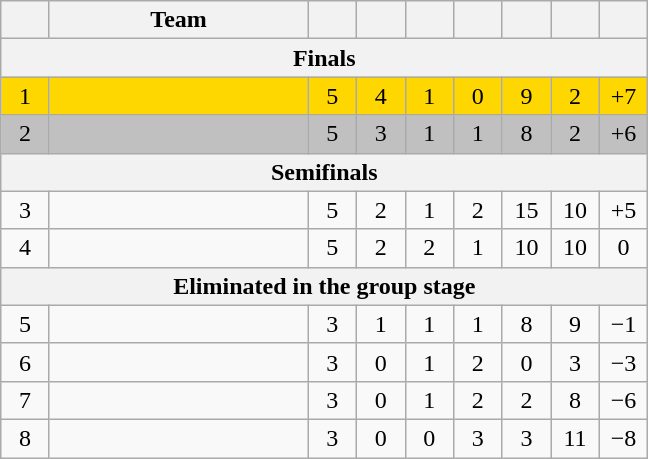<table class="wikitable" style="text-align:center;">
<tr>
<th width="25"></th>
<th width="165">Team</th>
<th width="25"></th>
<th width="25"></th>
<th width="25"></th>
<th width="25"></th>
<th width="25"></th>
<th width="25"></th>
<th width="25"></th>
</tr>
<tr>
<th colspan=10>Finals</th>
</tr>
<tr style="background:gold;">
<td>1</td>
<td align=left></td>
<td>5</td>
<td>4</td>
<td>1</td>
<td>0</td>
<td>9</td>
<td>2</td>
<td>+7</td>
</tr>
<tr style="background:silver;">
<td>2</td>
<td align=left></td>
<td>5</td>
<td>3</td>
<td>1</td>
<td>1</td>
<td>8</td>
<td>2</td>
<td>+6</td>
</tr>
<tr>
<th colspan=10>Semifinals</th>
</tr>
<tr style="background:bronze;">
<td>3</td>
<td align=left></td>
<td>5</td>
<td>2</td>
<td>1</td>
<td>2</td>
<td>15</td>
<td>10</td>
<td>+5</td>
</tr>
<tr style=>
<td>4</td>
<td align=left></td>
<td>5</td>
<td>2</td>
<td>2</td>
<td>1</td>
<td>10</td>
<td>10</td>
<td>0</td>
</tr>
<tr>
<th colspan=10>Eliminated in the group stage</th>
</tr>
<tr>
<td>5</td>
<td align=left></td>
<td>3</td>
<td>1</td>
<td>1</td>
<td>1</td>
<td>8</td>
<td>9</td>
<td>−1</td>
</tr>
<tr>
<td>6</td>
<td align=left></td>
<td>3</td>
<td>0</td>
<td>1</td>
<td>2</td>
<td>0</td>
<td>3</td>
<td>−3</td>
</tr>
<tr>
<td>7</td>
<td align=left></td>
<td>3</td>
<td>0</td>
<td>1</td>
<td>2</td>
<td>2</td>
<td>8</td>
<td>−6</td>
</tr>
<tr>
<td>8</td>
<td align=left></td>
<td>3</td>
<td>0</td>
<td>0</td>
<td>3</td>
<td>3</td>
<td>11</td>
<td>−8</td>
</tr>
</table>
